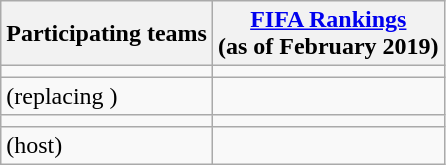<table class="wikitable sortable" style="text-align: left;">
<tr>
<th>Participating teams</th>
<th><a href='#'>FIFA Rankings</a><br>(as of February 2019)</th>
</tr>
<tr>
<td></td>
<td></td>
</tr>
<tr>
<td> (replacing )</td>
<td></td>
</tr>
<tr>
<td></td>
<td></td>
</tr>
<tr>
<td> (host)</td>
<td></td>
</tr>
</table>
